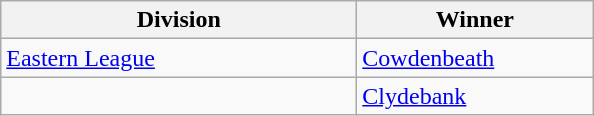<table class="wikitable">
<tr>
<th width=230>Division</th>
<th width=150>Winner</th>
</tr>
<tr>
<td><a href='#'>Eastern League</a></td>
<td><a href='#'>Cowdenbeath</a></td>
</tr>
<tr>
<td></td>
<td><a href='#'>Clydebank</a></td>
</tr>
</table>
